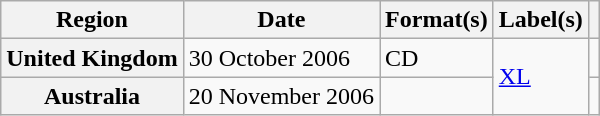<table class="wikitable plainrowheaders">
<tr>
<th scope="col">Region</th>
<th scope="col">Date</th>
<th scope="col">Format(s)</th>
<th scope="col">Label(s)</th>
<th scope="col"></th>
</tr>
<tr>
<th scope="row">United Kingdom</th>
<td>30 October 2006</td>
<td>CD</td>
<td rowspan="2"><a href='#'>XL</a></td>
<td></td>
</tr>
<tr>
<th scope="row">Australia</th>
<td>20 November 2006</td>
<td></td>
<td></td>
</tr>
</table>
